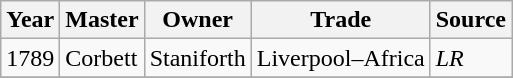<table class=" wikitable">
<tr>
<th>Year</th>
<th>Master</th>
<th>Owner</th>
<th>Trade</th>
<th>Source</th>
</tr>
<tr>
<td>1789</td>
<td>Corbett</td>
<td>Staniforth</td>
<td>Liverpool–Africa</td>
<td><em>LR</em></td>
</tr>
<tr>
</tr>
</table>
